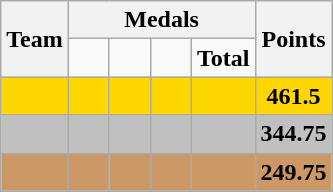<table class="wikitable" style="text-align:center;">
<tr>
<th rowspan=2>Team</th>
<th colspan=4>Medals</th>
<th rowspan=2>Points</th>
</tr>
<tr>
<td width=20px></td>
<td width=20px></td>
<td width=20px></td>
<td><strong>Total</strong></td>
</tr>
<tr bgcolor=gold>
<td align=left></td>
<td></td>
<td></td>
<td></td>
<td></td>
<td><strong>461.5</strong></td>
</tr>
<tr bgcolor=silver>
<td align=left></td>
<td></td>
<td></td>
<td></td>
<td></td>
<td><strong>344.75</strong></td>
</tr>
<tr bgcolor="CC9966">
<td align=left></td>
<td></td>
<td></td>
<td></td>
<td></td>
<td><strong>249.75</strong></td>
</tr>
<tr>
</tr>
<tr>
</tr>
</table>
